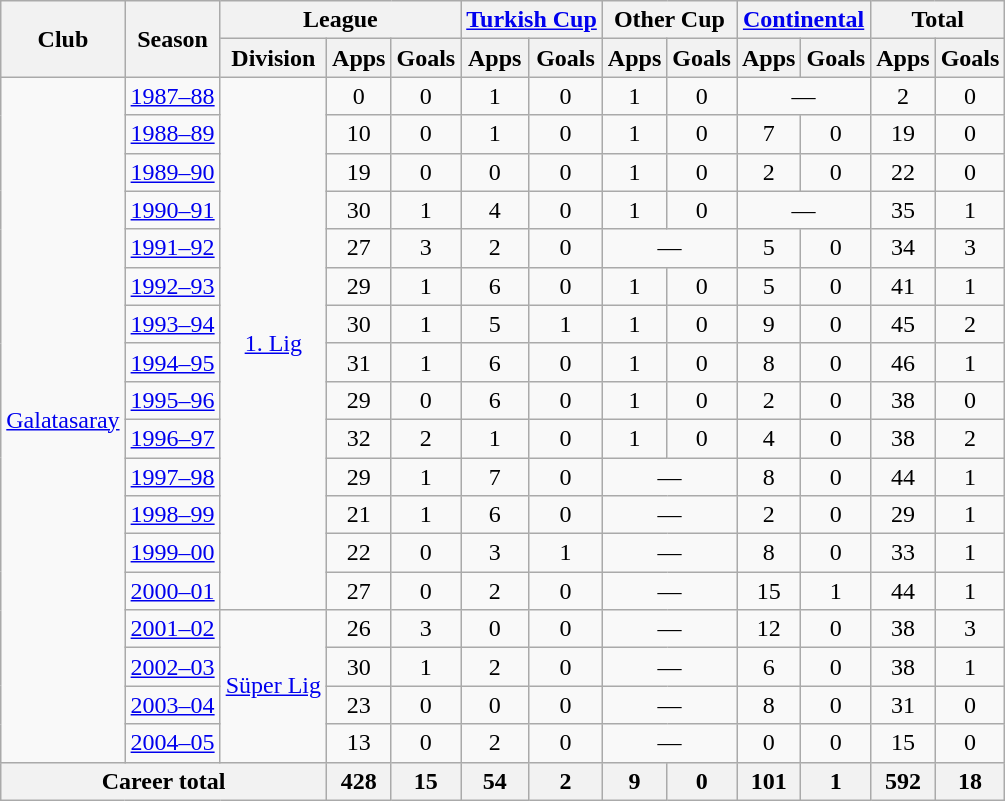<table class="wikitable" style="text-align:center">
<tr>
<th rowspan="2">Club</th>
<th rowspan="2">Season</th>
<th colspan="3">League</th>
<th colspan="2"><a href='#'>Turkish Cup</a></th>
<th colspan="2">Other Cup</th>
<th colspan="2"><a href='#'>Continental</a></th>
<th colspan="2">Total</th>
</tr>
<tr>
<th>Division</th>
<th>Apps</th>
<th>Goals</th>
<th>Apps</th>
<th>Goals</th>
<th>Apps</th>
<th>Goals</th>
<th>Apps</th>
<th>Goals</th>
<th>Apps</th>
<th>Goals</th>
</tr>
<tr>
<td rowspan="18"><a href='#'>Galatasaray</a></td>
<td><a href='#'>1987–88</a></td>
<td rowspan="14"><a href='#'>1. Lig</a></td>
<td>0</td>
<td>0</td>
<td>1</td>
<td>0</td>
<td>1</td>
<td>0</td>
<td colspan="2">—</td>
<td>2</td>
<td>0</td>
</tr>
<tr>
<td><a href='#'>1988–89</a></td>
<td>10</td>
<td>0</td>
<td>1</td>
<td>0</td>
<td>1</td>
<td>0</td>
<td>7</td>
<td>0</td>
<td>19</td>
<td>0</td>
</tr>
<tr>
<td><a href='#'>1989–90</a></td>
<td>19</td>
<td>0</td>
<td>0</td>
<td>0</td>
<td>1</td>
<td>0</td>
<td>2</td>
<td>0</td>
<td>22</td>
<td>0</td>
</tr>
<tr>
<td><a href='#'>1990–91</a></td>
<td>30</td>
<td>1</td>
<td>4</td>
<td>0</td>
<td>1</td>
<td>0</td>
<td colspan="2">—</td>
<td>35</td>
<td>1</td>
</tr>
<tr>
<td><a href='#'>1991–92</a></td>
<td>27</td>
<td>3</td>
<td>2</td>
<td>0</td>
<td colspan="2">—</td>
<td>5</td>
<td>0</td>
<td>34</td>
<td>3</td>
</tr>
<tr>
<td><a href='#'>1992–93</a></td>
<td>29</td>
<td>1</td>
<td>6</td>
<td>0</td>
<td>1</td>
<td>0</td>
<td>5</td>
<td>0</td>
<td>41</td>
<td>1</td>
</tr>
<tr>
<td><a href='#'>1993–94</a></td>
<td>30</td>
<td>1</td>
<td>5</td>
<td>1</td>
<td>1</td>
<td>0</td>
<td>9</td>
<td>0</td>
<td>45</td>
<td>2</td>
</tr>
<tr>
<td><a href='#'>1994–95</a></td>
<td>31</td>
<td>1</td>
<td>6</td>
<td>0</td>
<td>1</td>
<td>0</td>
<td>8</td>
<td>0</td>
<td>46</td>
<td>1</td>
</tr>
<tr>
<td><a href='#'>1995–96</a></td>
<td>29</td>
<td>0</td>
<td>6</td>
<td>0</td>
<td>1</td>
<td>0</td>
<td>2</td>
<td>0</td>
<td>38</td>
<td>0</td>
</tr>
<tr>
<td><a href='#'>1996–97</a></td>
<td>32</td>
<td>2</td>
<td>1</td>
<td>0</td>
<td>1</td>
<td>0</td>
<td>4</td>
<td>0</td>
<td>38</td>
<td>2</td>
</tr>
<tr>
<td><a href='#'>1997–98</a></td>
<td>29</td>
<td>1</td>
<td>7</td>
<td>0</td>
<td colspan="2">—</td>
<td>8</td>
<td>0</td>
<td>44</td>
<td>1</td>
</tr>
<tr>
<td><a href='#'>1998–99</a></td>
<td>21</td>
<td>1</td>
<td>6</td>
<td>0</td>
<td colspan="2">—</td>
<td>2</td>
<td>0</td>
<td>29</td>
<td>1</td>
</tr>
<tr>
<td><a href='#'>1999–00</a></td>
<td>22</td>
<td>0</td>
<td>3</td>
<td>1</td>
<td colspan="2">—</td>
<td>8</td>
<td>0</td>
<td>33</td>
<td>1</td>
</tr>
<tr>
<td><a href='#'>2000–01</a></td>
<td>27</td>
<td>0</td>
<td>2</td>
<td>0</td>
<td colspan="2">—</td>
<td>15</td>
<td>1</td>
<td>44</td>
<td>1</td>
</tr>
<tr>
<td><a href='#'>2001–02</a></td>
<td rowspan="4"><a href='#'>Süper Lig</a></td>
<td>26</td>
<td>3</td>
<td>0</td>
<td>0</td>
<td colspan="2">—</td>
<td>12</td>
<td>0</td>
<td>38</td>
<td>3</td>
</tr>
<tr>
<td><a href='#'>2002–03</a></td>
<td>30</td>
<td>1</td>
<td>2</td>
<td>0</td>
<td colspan="2">—</td>
<td>6</td>
<td>0</td>
<td>38</td>
<td>1</td>
</tr>
<tr>
<td><a href='#'>2003–04</a></td>
<td>23</td>
<td>0</td>
<td>0</td>
<td>0</td>
<td colspan="2">—</td>
<td>8</td>
<td>0</td>
<td>31</td>
<td>0</td>
</tr>
<tr>
<td><a href='#'>2004–05</a></td>
<td>13</td>
<td>0</td>
<td>2</td>
<td>0</td>
<td colspan="2">—</td>
<td>0</td>
<td>0</td>
<td>15</td>
<td>0</td>
</tr>
<tr>
<th colspan="3">Career total</th>
<th>428</th>
<th>15</th>
<th>54</th>
<th>2</th>
<th>9</th>
<th>0</th>
<th>101</th>
<th>1</th>
<th>592</th>
<th>18</th>
</tr>
</table>
